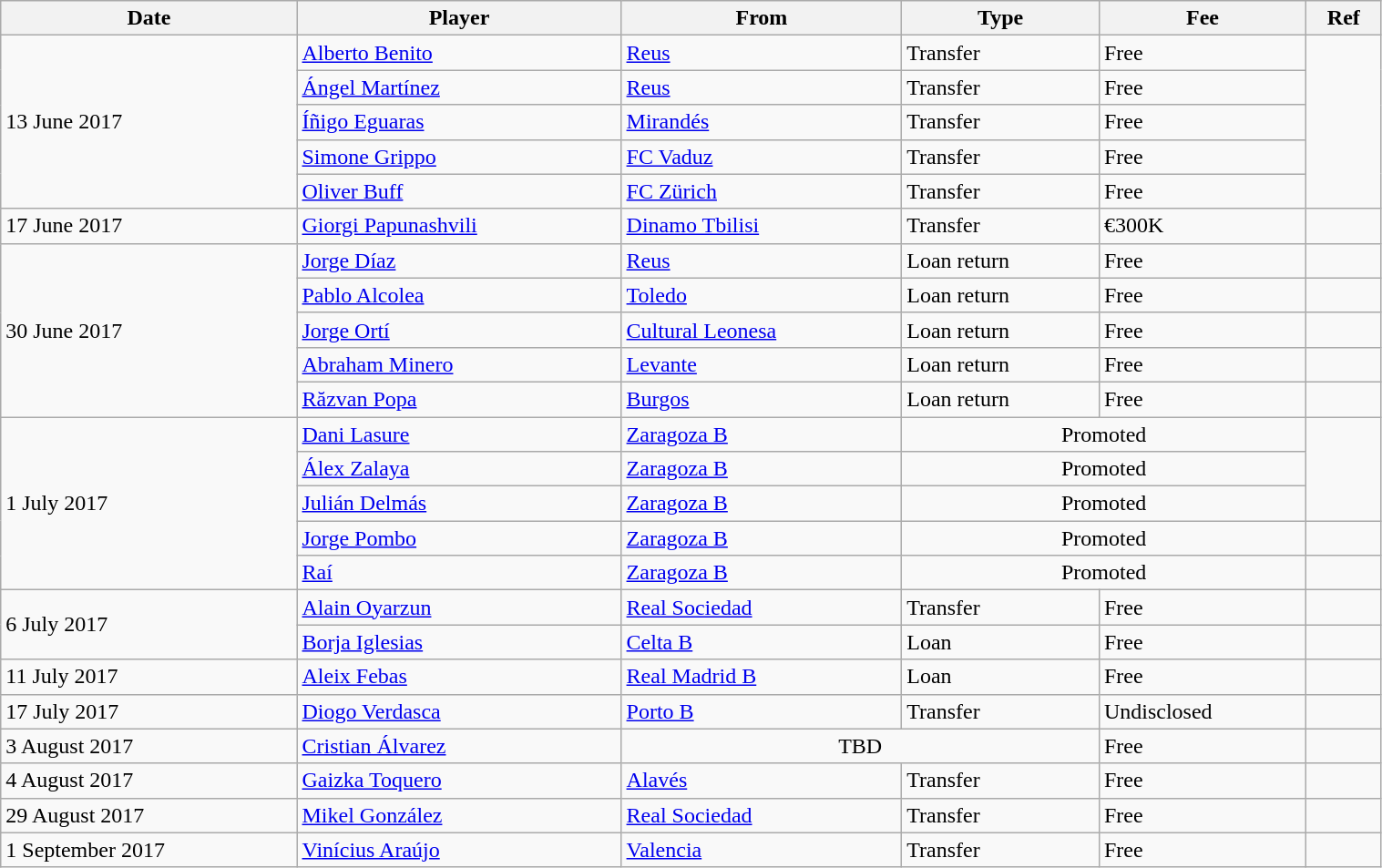<table class="wikitable" style="width:80%;">
<tr>
<th>Date</th>
<th>Player</th>
<th>From</th>
<th>Type</th>
<th>Fee</th>
<th>Ref</th>
</tr>
<tr>
<td rowspan="5">13 June 2017</td>
<td> <a href='#'>Alberto Benito</a></td>
<td> <a href='#'>Reus</a></td>
<td>Transfer</td>
<td>Free</td>
<td rowspan="5"></td>
</tr>
<tr>
<td> <a href='#'>Ángel Martínez</a></td>
<td> <a href='#'>Reus</a></td>
<td>Transfer</td>
<td>Free</td>
</tr>
<tr>
<td> <a href='#'>Íñigo Eguaras</a></td>
<td> <a href='#'>Mirandés</a></td>
<td>Transfer</td>
<td>Free</td>
</tr>
<tr>
<td> <a href='#'>Simone Grippo</a></td>
<td> <a href='#'>FC Vaduz</a></td>
<td>Transfer</td>
<td>Free</td>
</tr>
<tr>
<td> <a href='#'>Oliver Buff</a></td>
<td> <a href='#'>FC Zürich</a></td>
<td>Transfer</td>
<td>Free</td>
</tr>
<tr>
<td>17 June 2017</td>
<td> <a href='#'>Giorgi Papunashvili</a></td>
<td> <a href='#'>Dinamo Tbilisi</a></td>
<td>Transfer</td>
<td>€300K</td>
<td></td>
</tr>
<tr>
<td rowspan="5">30 June 2017</td>
<td> <a href='#'>Jorge Díaz</a></td>
<td> <a href='#'>Reus</a></td>
<td>Loan return</td>
<td>Free</td>
<td></td>
</tr>
<tr>
<td> <a href='#'>Pablo Alcolea</a></td>
<td> <a href='#'>Toledo</a></td>
<td>Loan return</td>
<td>Free</td>
<td></td>
</tr>
<tr>
<td> <a href='#'>Jorge Ortí</a></td>
<td> <a href='#'>Cultural Leonesa</a></td>
<td>Loan return</td>
<td>Free</td>
<td></td>
</tr>
<tr>
<td> <a href='#'>Abraham Minero</a></td>
<td> <a href='#'>Levante</a></td>
<td>Loan return</td>
<td>Free</td>
<td></td>
</tr>
<tr>
<td> <a href='#'>Răzvan Popa</a></td>
<td> <a href='#'>Burgos</a></td>
<td>Loan return</td>
<td>Free</td>
<td></td>
</tr>
<tr>
<td rowspan="5">1 July 2017</td>
<td> <a href='#'>Dani Lasure</a></td>
<td> <a href='#'>Zaragoza B</a></td>
<td colspan="2" style="text-align:center;">Promoted</td>
<td rowspan="3"></td>
</tr>
<tr>
<td> <a href='#'>Álex Zalaya</a></td>
<td> <a href='#'>Zaragoza B</a></td>
<td colspan="2" style="text-align:center;">Promoted</td>
</tr>
<tr>
<td> <a href='#'>Julián Delmás</a></td>
<td> <a href='#'>Zaragoza B</a></td>
<td colspan="2" style="text-align:center;">Promoted</td>
</tr>
<tr>
<td> <a href='#'>Jorge Pombo</a></td>
<td> <a href='#'>Zaragoza B</a></td>
<td colspan="2" style="text-align:center;">Promoted</td>
<td></td>
</tr>
<tr>
<td> <a href='#'>Raí</a></td>
<td> <a href='#'>Zaragoza B</a></td>
<td colspan="2" style="text-align:center;">Promoted</td>
<td></td>
</tr>
<tr>
<td rowspan="2">6 July 2017</td>
<td> <a href='#'>Alain Oyarzun</a></td>
<td> <a href='#'>Real Sociedad</a></td>
<td>Transfer</td>
<td>Free</td>
<td></td>
</tr>
<tr>
<td> <a href='#'>Borja Iglesias</a></td>
<td> <a href='#'>Celta B</a></td>
<td>Loan</td>
<td>Free</td>
<td></td>
</tr>
<tr>
<td>11 July 2017</td>
<td> <a href='#'>Aleix Febas</a></td>
<td> <a href='#'>Real Madrid B</a></td>
<td>Loan</td>
<td>Free</td>
<td></td>
</tr>
<tr>
<td>17 July 2017</td>
<td> <a href='#'>Diogo Verdasca</a></td>
<td> <a href='#'>Porto B</a></td>
<td>Transfer</td>
<td>Undisclosed</td>
<td></td>
</tr>
<tr>
<td>3 August 2017</td>
<td> <a href='#'>Cristian Álvarez</a></td>
<td colspan="2" style="text-align:center;">TBD</td>
<td>Free</td>
<td></td>
</tr>
<tr>
<td>4 August 2017</td>
<td> <a href='#'>Gaizka Toquero</a></td>
<td> <a href='#'>Alavés</a></td>
<td>Transfer</td>
<td>Free</td>
<td></td>
</tr>
<tr>
<td>29 August 2017</td>
<td> <a href='#'>Mikel González</a></td>
<td> <a href='#'>Real Sociedad</a></td>
<td>Transfer</td>
<td>Free</td>
<td></td>
</tr>
<tr>
<td>1 September 2017</td>
<td> <a href='#'>Vinícius Araújo</a></td>
<td> <a href='#'>Valencia</a></td>
<td>Transfer</td>
<td>Free</td>
<td></td>
</tr>
</table>
